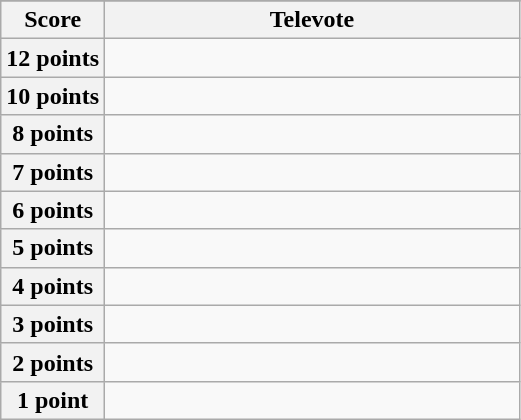<table class="wikitable">
<tr>
</tr>
<tr>
<th scope="col" width="20%">Score</th>
<th scope="col" width="80%">Televote</th>
</tr>
<tr>
<th scope="row">12 points</th>
<td></td>
</tr>
<tr>
<th scope="row">10 points</th>
<td></td>
</tr>
<tr>
<th scope="row">8 points</th>
<td></td>
</tr>
<tr>
<th scope="row">7 points</th>
<td></td>
</tr>
<tr>
<th scope="row">6 points</th>
<td></td>
</tr>
<tr>
<th scope="row">5 points</th>
<td></td>
</tr>
<tr>
<th scope="row">4 points</th>
<td></td>
</tr>
<tr>
<th scope="row">3 points</th>
<td></td>
</tr>
<tr>
<th scope="row">2 points</th>
<td></td>
</tr>
<tr>
<th scope="row">1 point</th>
<td></td>
</tr>
</table>
